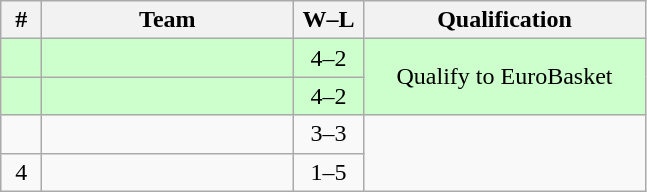<table class=wikitable style="text-align:center;">
<tr>
<th width=20px>#</th>
<th width=160px>Team</th>
<th width=40px>W–L</th>
<th width=180px>Qualification</th>
</tr>
<tr bgcolor=#CCFFCC>
<td></td>
<td align=left></td>
<td>4–2</td>
<td rowspan=2>Qualify to EuroBasket</td>
</tr>
<tr bgcolor=#CCFFCC>
<td></td>
<td align=left></td>
<td>4–2</td>
</tr>
<tr>
<td></td>
<td align=left></td>
<td>3–3</td>
</tr>
<tr>
<td>4</td>
<td align=left></td>
<td>1–5</td>
</tr>
</table>
